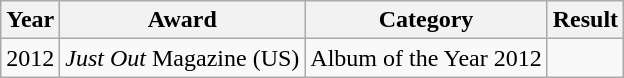<table class="wikitable">
<tr>
<th>Year</th>
<th>Award</th>
<th>Category</th>
<th>Result</th>
</tr>
<tr>
<td>2012</td>
<td><em>Just Out</em> Magazine (US)</td>
<td>Album of the Year 2012</td>
<td></td>
</tr>
</table>
